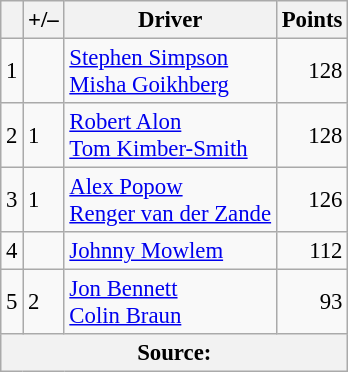<table class="wikitable" style="font-size: 95%;">
<tr>
<th scope="col"></th>
<th scope="col">+/–</th>
<th scope="col">Driver</th>
<th scope="col">Points</th>
</tr>
<tr>
<td align=center>1</td>
<td align="left"></td>
<td> <a href='#'>Stephen Simpson</a><br> <a href='#'>Misha Goikhberg</a></td>
<td align=right>128</td>
</tr>
<tr>
<td align=center>2</td>
<td align="left"> 1</td>
<td> <a href='#'>Robert Alon</a><br> <a href='#'>Tom Kimber-Smith</a></td>
<td align=right>128</td>
</tr>
<tr>
<td align=center>3</td>
<td align="left"> 1</td>
<td> <a href='#'>Alex Popow</a><br> <a href='#'>Renger van der Zande</a></td>
<td align=right>126</td>
</tr>
<tr>
<td align=center>4</td>
<td align="left"></td>
<td> <a href='#'>Johnny Mowlem</a></td>
<td align=right>112</td>
</tr>
<tr>
<td align=center>5</td>
<td align="left"> 2</td>
<td> <a href='#'>Jon Bennett</a><br> <a href='#'>Colin Braun</a></td>
<td align=right>93</td>
</tr>
<tr>
<th colspan=5>Source:</th>
</tr>
</table>
